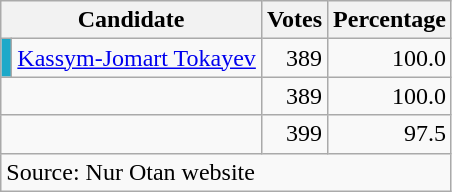<table class="wikitable" style="text-align:right">
<tr>
<th colspan="2" scope="col">Candidate</th>
<th>Votes</th>
<th>Percentage</th>
</tr>
<tr>
<td style="background:#1CA9C9"; width:4px; text-align:center;"></td>
<td align="left"><a href='#'>Kassym-Jomart Tokayev</a></td>
<td>389</td>
<td>100.0</td>
</tr>
<tr>
<td colspan="2" scope="col"></td>
<td>389</td>
<td>100.0</td>
</tr>
<tr>
<td colspan="2" scope="col"></td>
<td>399</td>
<td>97.5</td>
</tr>
<tr>
<td colspan="4" align="left">Source: Nur Otan website</td>
</tr>
</table>
